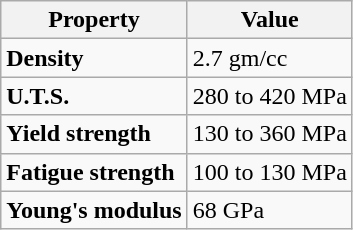<table class="wikitable">
<tr>
<th>Property</th>
<th>Value</th>
</tr>
<tr>
<td><strong>Density</strong></td>
<td>2.7 gm/cc</td>
</tr>
<tr>
<td><strong>U.T.S.</strong></td>
<td>280 to 420 MPa</td>
</tr>
<tr>
<td><strong>Yield strength</strong></td>
<td>130 to 360 MPa</td>
</tr>
<tr>
<td><strong>Fatigue strength</strong></td>
<td>100 to 130 MPa</td>
</tr>
<tr>
<td><strong>Young's modulus</strong></td>
<td>68 GPa</td>
</tr>
</table>
